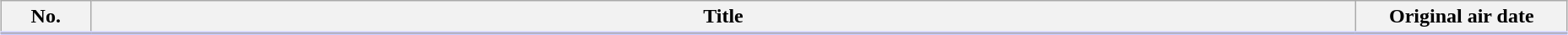<table class="plainrowheaders wikitable" style="width:98%; margin:auto; background:#FFF;">
<tr style="border-bottom: 3px solid #CCF;">
<th style="width:4em;">No.</th>
<th>Title</th>
<th style="width:10em;">Original air date</th>
</tr>
<tr>
</tr>
</table>
